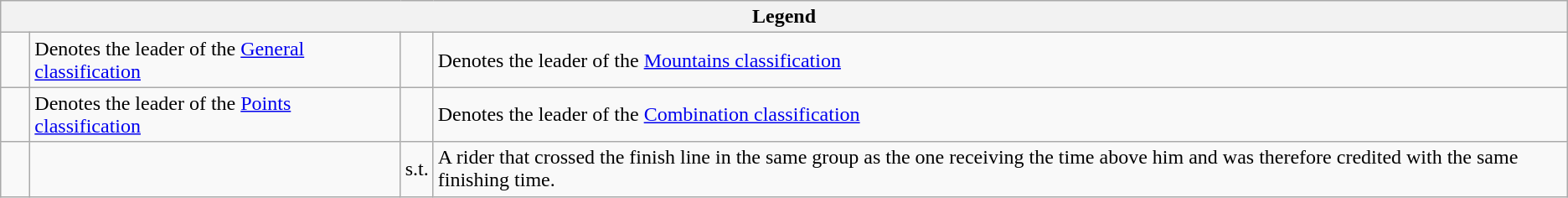<table class="wikitable">
<tr>
<th colspan=4>Legend</th>
</tr>
<tr>
<td>    </td>
<td>Denotes the leader of the <a href='#'>General classification</a></td>
<td>    </td>
<td>Denotes the leader of the <a href='#'>Mountains classification</a></td>
</tr>
<tr>
<td>    </td>
<td>Denotes the leader of the <a href='#'>Points classification</a></td>
<td>    </td>
<td>Denotes the leader of the <a href='#'>Combination classification</a></td>
</tr>
<tr>
<td>    </td>
<td></td>
<td>s.t.</td>
<td>A rider that crossed the finish line in the same group as the one receiving the time above him and was therefore credited with the same finishing time.</td>
</tr>
</table>
